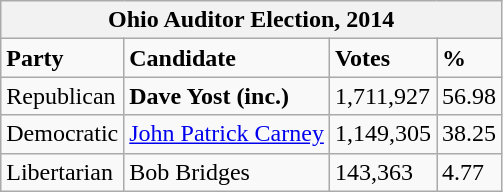<table class="wikitable">
<tr>
<th colspan="4">Ohio Auditor Election, 2014</th>
</tr>
<tr>
<td><strong>Party</strong></td>
<td><strong>Candidate</strong></td>
<td><strong>Votes</strong></td>
<td><strong>%</strong></td>
</tr>
<tr>
<td>Republican</td>
<td><strong>Dave Yost (inc.)</strong></td>
<td>1,711,927</td>
<td>56.98</td>
</tr>
<tr>
<td>Democratic</td>
<td><a href='#'>John Patrick Carney</a></td>
<td>1,149,305</td>
<td>38.25</td>
</tr>
<tr>
<td>Libertarian</td>
<td>Bob Bridges</td>
<td>143,363</td>
<td>4.77</td>
</tr>
</table>
